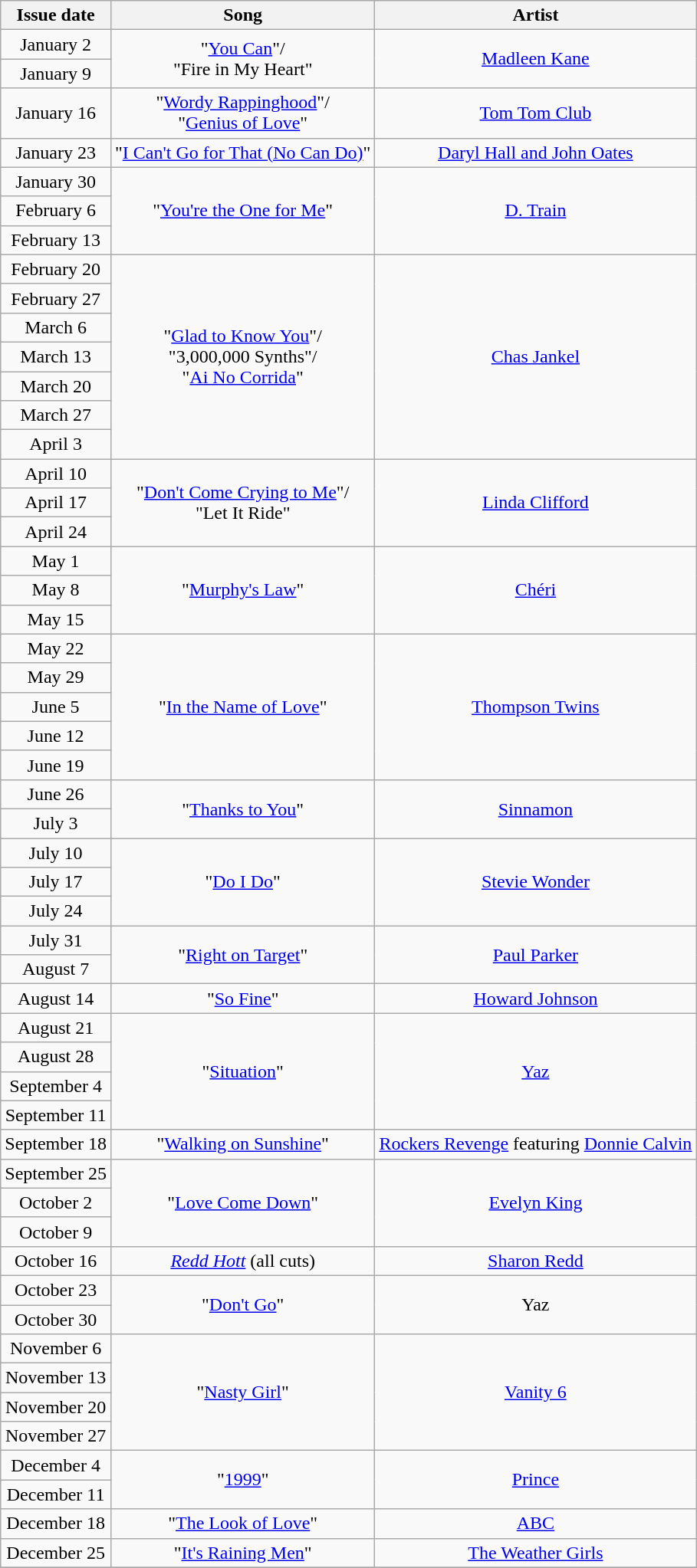<table class="wikitable" style="text-align: center;">
<tr>
<th>Issue date</th>
<th>Song</th>
<th>Artist</th>
</tr>
<tr>
<td>January 2</td>
<td rowspan="2">"<a href='#'>You Can</a>"/<br>"Fire in My Heart"</td>
<td rowspan="2"><a href='#'>Madleen Kane</a></td>
</tr>
<tr>
<td>January 9</td>
</tr>
<tr>
<td>January 16</td>
<td>"<a href='#'>Wordy Rappinghood</a>"/<br>"<a href='#'>Genius of Love</a>"</td>
<td><a href='#'>Tom Tom Club</a></td>
</tr>
<tr>
<td>January 23</td>
<td>"<a href='#'>I Can't Go for That (No Can Do)</a>"</td>
<td><a href='#'>Daryl Hall and John Oates</a></td>
</tr>
<tr>
<td>January 30</td>
<td rowspan="3">"<a href='#'>You're the One for Me</a>"</td>
<td rowspan="3"><a href='#'>D. Train</a></td>
</tr>
<tr>
<td>February 6</td>
</tr>
<tr>
<td>February 13</td>
</tr>
<tr>
<td>February 20</td>
<td rowspan="7">"<a href='#'>Glad to Know You</a>"/<br>"3,000,000 Synths"/<br>"<a href='#'>Ai No Corrida</a>"</td>
<td rowspan="7"><a href='#'>Chas Jankel</a></td>
</tr>
<tr>
<td>February 27</td>
</tr>
<tr>
<td>March 6</td>
</tr>
<tr>
<td>March 13</td>
</tr>
<tr>
<td>March 20</td>
</tr>
<tr>
<td>March 27</td>
</tr>
<tr>
<td>April 3</td>
</tr>
<tr>
<td>April 10</td>
<td rowspan="3">"<a href='#'>Don't Come Crying to Me</a>"/<br>"Let It Ride"</td>
<td rowspan="3"><a href='#'>Linda Clifford</a></td>
</tr>
<tr>
<td>April 17</td>
</tr>
<tr>
<td>April 24</td>
</tr>
<tr>
<td>May 1</td>
<td rowspan="3">"<a href='#'>Murphy's Law</a>"</td>
<td rowspan="3"><a href='#'>Chéri</a></td>
</tr>
<tr>
<td>May 8</td>
</tr>
<tr>
<td>May 15</td>
</tr>
<tr>
<td>May 22</td>
<td rowspan="5">"<a href='#'>In the Name of Love</a>"</td>
<td rowspan="5"><a href='#'>Thompson Twins</a></td>
</tr>
<tr>
<td>May 29</td>
</tr>
<tr>
<td>June 5</td>
</tr>
<tr>
<td>June 12</td>
</tr>
<tr>
<td>June 19</td>
</tr>
<tr>
<td>June 26</td>
<td rowspan="2">"<a href='#'>Thanks to You</a>"</td>
<td rowspan="2"><a href='#'>Sinnamon</a></td>
</tr>
<tr>
<td>July 3</td>
</tr>
<tr>
<td>July 10</td>
<td rowspan="3">"<a href='#'>Do I Do</a>"</td>
<td rowspan="3"><a href='#'>Stevie Wonder</a></td>
</tr>
<tr>
<td>July 17</td>
</tr>
<tr>
<td>July 24</td>
</tr>
<tr>
<td>July 31</td>
<td rowspan="2">"<a href='#'>Right on Target</a>"</td>
<td rowspan="2"><a href='#'>Paul Parker</a></td>
</tr>
<tr>
<td>August 7</td>
</tr>
<tr>
<td>August 14</td>
<td>"<a href='#'>So Fine</a>"</td>
<td><a href='#'>Howard Johnson</a></td>
</tr>
<tr>
<td>August 21</td>
<td rowspan="4">"<a href='#'>Situation</a>"</td>
<td rowspan="4"><a href='#'>Yaz</a></td>
</tr>
<tr>
<td>August 28</td>
</tr>
<tr>
<td>September 4</td>
</tr>
<tr>
<td>September 11</td>
</tr>
<tr>
<td>September 18</td>
<td>"<a href='#'>Walking on Sunshine</a>"</td>
<td><a href='#'>Rockers Revenge</a> featuring <a href='#'>Donnie Calvin</a></td>
</tr>
<tr>
<td>September 25</td>
<td rowspan="3">"<a href='#'>Love Come Down</a>"</td>
<td rowspan="3"><a href='#'>Evelyn King</a></td>
</tr>
<tr>
<td>October 2</td>
</tr>
<tr>
<td>October 9</td>
</tr>
<tr>
<td>October 16</td>
<td><em><a href='#'>Redd Hott</a></em> (all cuts)</td>
<td><a href='#'>Sharon Redd</a></td>
</tr>
<tr>
<td>October 23</td>
<td rowspan="2">"<a href='#'>Don't Go</a>"</td>
<td rowspan="2">Yaz</td>
</tr>
<tr>
<td>October 30</td>
</tr>
<tr>
<td>November 6</td>
<td rowspan="4">"<a href='#'>Nasty Girl</a>"</td>
<td rowspan="4"><a href='#'>Vanity 6</a></td>
</tr>
<tr>
<td>November 13</td>
</tr>
<tr>
<td>November 20</td>
</tr>
<tr>
<td>November 27</td>
</tr>
<tr>
<td>December 4</td>
<td rowspan="2">"<a href='#'>1999</a>"</td>
<td rowspan="2"><a href='#'>Prince</a></td>
</tr>
<tr>
<td>December 11</td>
</tr>
<tr>
<td>December 18</td>
<td>"<a href='#'>The Look of Love</a>"</td>
<td><a href='#'>ABC</a></td>
</tr>
<tr>
<td>December 25</td>
<td>"<a href='#'>It's Raining Men</a>"</td>
<td><a href='#'>The Weather Girls</a></td>
</tr>
<tr>
</tr>
</table>
